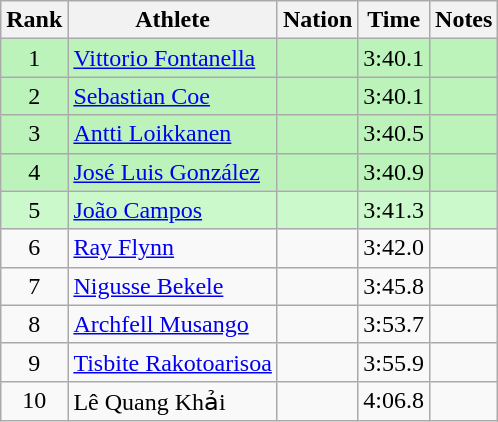<table class="wikitable sortable" style="text-align:center">
<tr>
<th>Rank</th>
<th>Athlete</th>
<th>Nation</th>
<th>Time</th>
<th>Notes</th>
</tr>
<tr style="background:#bbf3bb;">
<td>1</td>
<td align=left><a href='#'>Vittorio Fontanella</a></td>
<td align=left></td>
<td>3:40.1</td>
<td></td>
</tr>
<tr style="background:#bbf3bb;">
<td>2</td>
<td align=left><a href='#'>Sebastian Coe</a></td>
<td align=left></td>
<td>3:40.1</td>
<td></td>
</tr>
<tr style="background:#bbf3bb;">
<td>3</td>
<td align=left><a href='#'>Antti Loikkanen</a></td>
<td align=left></td>
<td>3:40.5</td>
<td></td>
</tr>
<tr style="background:#bbf3bb;">
<td>4</td>
<td align=left><a href='#'>José Luis González</a></td>
<td align=left></td>
<td>3:40.9</td>
<td></td>
</tr>
<tr style="background:#ccf9cc;">
<td>5</td>
<td align=left><a href='#'>João Campos</a></td>
<td align=left></td>
<td>3:41.3</td>
<td></td>
</tr>
<tr>
<td>6</td>
<td align=left><a href='#'>Ray Flynn</a></td>
<td align=left></td>
<td>3:42.0</td>
<td></td>
</tr>
<tr>
<td>7</td>
<td align=left><a href='#'>Nigusse Bekele</a></td>
<td align=left></td>
<td>3:45.8</td>
<td></td>
</tr>
<tr>
<td>8</td>
<td align=left><a href='#'>Archfell Musango</a></td>
<td align=left></td>
<td>3:53.7</td>
<td></td>
</tr>
<tr>
<td>9</td>
<td align=left><a href='#'>Tisbite Rakotoarisoa</a></td>
<td align=left></td>
<td>3:55.9</td>
<td></td>
</tr>
<tr>
<td>10</td>
<td align=left>Lê Quang Khải</td>
<td align=left></td>
<td>4:06.8</td>
<td></td>
</tr>
</table>
